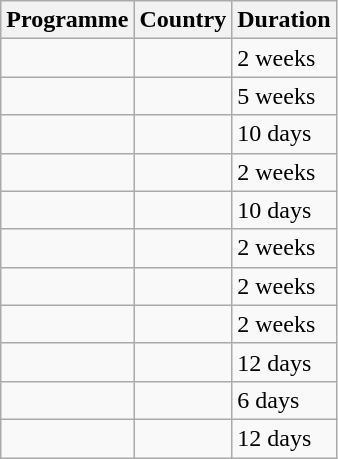<table class="wikitable">
<tr>
<th>Programme</th>
<th>Country</th>
<th>Duration</th>
</tr>
<tr>
<td></td>
<td></td>
<td>2 weeks</td>
</tr>
<tr>
<td></td>
<td></td>
<td>5 weeks</td>
</tr>
<tr>
<td></td>
<td></td>
<td>10 days</td>
</tr>
<tr>
<td></td>
<td></td>
<td>2 weeks</td>
</tr>
<tr>
<td></td>
<td></td>
<td>10 days</td>
</tr>
<tr>
<td></td>
<td><br></td>
<td>2 weeks</td>
</tr>
<tr>
<td></td>
<td></td>
<td>2 weeks</td>
</tr>
<tr>
<td></td>
<td></td>
<td>2 weeks</td>
</tr>
<tr>
<td></td>
<td></td>
<td>12 days</td>
</tr>
<tr>
<td></td>
<td></td>
<td>6 days</td>
</tr>
<tr>
<td></td>
<td></td>
<td>12 days</td>
</tr>
</table>
